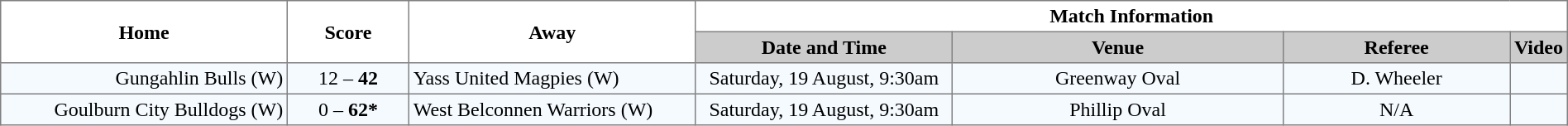<table border="1" cellpadding="3" cellspacing="0" width="100%" style="border-collapse:collapse;  text-align:center;">
<tr>
<th rowspan="2" width="19%">Home</th>
<th rowspan="2" width="8%">Score</th>
<th rowspan="2" width="19%">Away</th>
<th colspan="4">Match Information</th>
</tr>
<tr style="background:#CCCCCC">
<th width="17%">Date and Time</th>
<th width="22%">Venue</th>
<th width="50%">Referee</th>
<th>Video</th>
</tr>
<tr style="text-align:center; background:#f5faff;">
<td align="right">Gungahlin Bulls (W) </td>
<td>12 – <strong>42</strong></td>
<td align="left"> Yass United Magpies (W)</td>
<td>Saturday, 19 August, 9:30am</td>
<td>Greenway Oval</td>
<td>D. Wheeler</td>
<td></td>
</tr>
<tr style="text-align:center; background:#f5faff;">
<td align="right">Goulburn City Bulldogs (W) </td>
<td>0 – <strong>62*</strong></td>
<td align="left"> West Belconnen Warriors (W)</td>
<td>Saturday, 19 August, 9:30am</td>
<td>Phillip Oval</td>
<td>N/A</td>
<td></td>
</tr>
</table>
